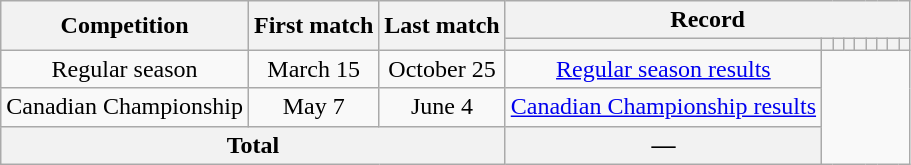<table class="wikitable" style="text-align: center">
<tr>
<th rowspan="2">Competition</th>
<th rowspan="2">First match</th>
<th rowspan="2">Last match</th>
<th colspan="9">Record</th>
</tr>
<tr>
<th></th>
<th></th>
<th></th>
<th></th>
<th></th>
<th></th>
<th></th>
<th></th>
<th></th>
</tr>
<tr>
<td>Regular season</td>
<td>March 15</td>
<td>October 25<br></td>
<td><a href='#'>Regular season results</a></td>
</tr>
<tr>
<td>Canadian Championship</td>
<td>May 7</td>
<td>June 4<br></td>
<td><a href='#'>Canadian Championship results</a></td>
</tr>
<tr>
<th colspan="3">Total<br></th>
<th>—</th>
</tr>
</table>
